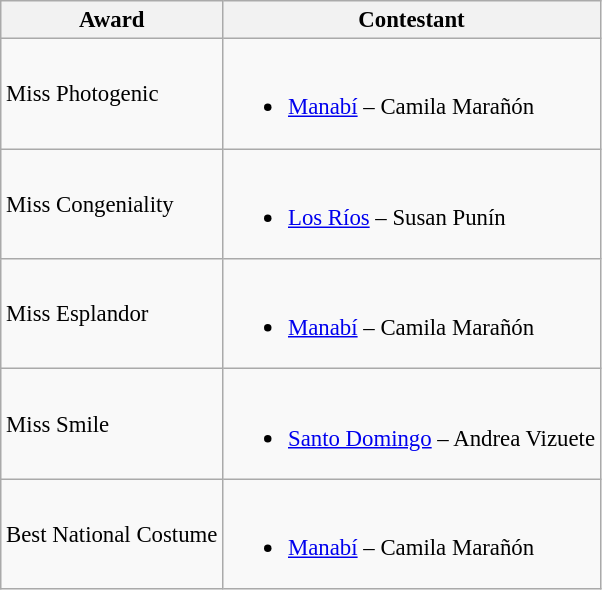<table class="wikitable sortable" style="font-size: 95%;">
<tr>
<th>Award</th>
<th>Contestant</th>
</tr>
<tr>
<td>Miss Photogenic</td>
<td><br><ul><li><a href='#'>Manabí</a> –  Camila Marañón</li></ul></td>
</tr>
<tr>
<td>Miss Congeniality</td>
<td><br><ul><li><a href='#'>Los Ríos</a> – Susan Punín</li></ul></td>
</tr>
<tr>
<td>Miss Esplandor</td>
<td><br><ul><li><a href='#'>Manabí</a> –  Camila Marañón</li></ul></td>
</tr>
<tr>
<td>Miss Smile</td>
<td><br><ul><li><a href='#'>Santo Domingo</a> – Andrea Vizuete</li></ul></td>
</tr>
<tr>
<td>Best National Costume</td>
<td><br><ul><li><a href='#'>Manabí</a> – Camila Marañón</li></ul></td>
</tr>
</table>
